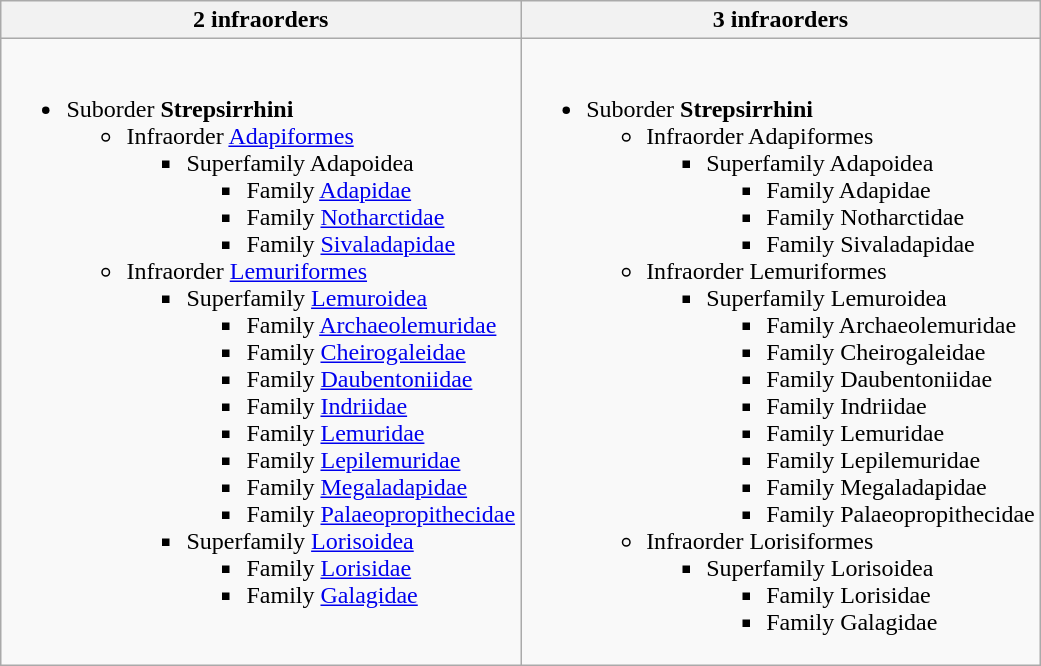<table class="wikitable" style="float:right; margin-left:5px">
<tr>
<th>2 infraorders</th>
<th>3 infraorders</th>
</tr>
<tr>
<td valign=top><br><ul><li>Suborder <strong>Strepsirrhini</strong><ul><li>Infraorder <a href='#'>Adapiformes</a><ul><li>Superfamily Adapoidea<ul><li>Family <a href='#'>Adapidae</a></li><li>Family <a href='#'>Notharctidae</a></li><li>Family <a href='#'>Sivaladapidae</a></li></ul></li></ul></li><li>Infraorder <a href='#'>Lemuriformes</a><ul><li>Superfamily <a href='#'>Lemuroidea</a><ul><li>Family <a href='#'>Archaeolemuridae</a></li><li>Family <a href='#'>Cheirogaleidae</a></li><li>Family <a href='#'>Daubentoniidae</a></li><li>Family <a href='#'>Indriidae</a></li><li>Family <a href='#'>Lemuridae</a></li><li>Family <a href='#'>Lepilemuridae</a></li><li>Family <a href='#'>Megaladapidae</a></li><li>Family <a href='#'>Palaeopropithecidae</a></li></ul></li><li>Superfamily <a href='#'>Lorisoidea</a><ul><li>Family <a href='#'>Lorisidae</a></li><li>Family <a href='#'>Galagidae</a></li></ul></li></ul></li></ul></li></ul></td>
<td valign=top><br><ul><li>Suborder <strong>Strepsirrhini</strong><ul><li>Infraorder Adapiformes<ul><li>Superfamily Adapoidea<ul><li>Family Adapidae</li><li>Family Notharctidae</li><li>Family Sivaladapidae</li></ul></li></ul></li><li>Infraorder Lemuriformes<ul><li>Superfamily Lemuroidea<ul><li>Family Archaeolemuridae</li><li>Family Cheirogaleidae</li><li>Family Daubentoniidae</li><li>Family Indriidae</li><li>Family Lemuridae</li><li>Family Lepilemuridae</li><li>Family Megaladapidae</li><li>Family Palaeopropithecidae</li></ul></li></ul></li><li>Infraorder Lorisiformes<ul><li>Superfamily Lorisoidea<ul><li>Family Lorisidae</li><li>Family Galagidae</li></ul></li></ul></li></ul></li></ul></td>
</tr>
</table>
